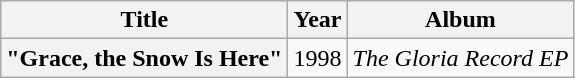<table class="wikitable plainrowheaders" style="text-align:center;">
<tr>
<th>Title</th>
<th>Year</th>
<th>Album</th>
</tr>
<tr>
<th scope="row">"Grace, the Snow Is Here"</th>
<td>1998</td>
<td align="left"><em>The Gloria Record EP</em></td>
</tr>
</table>
